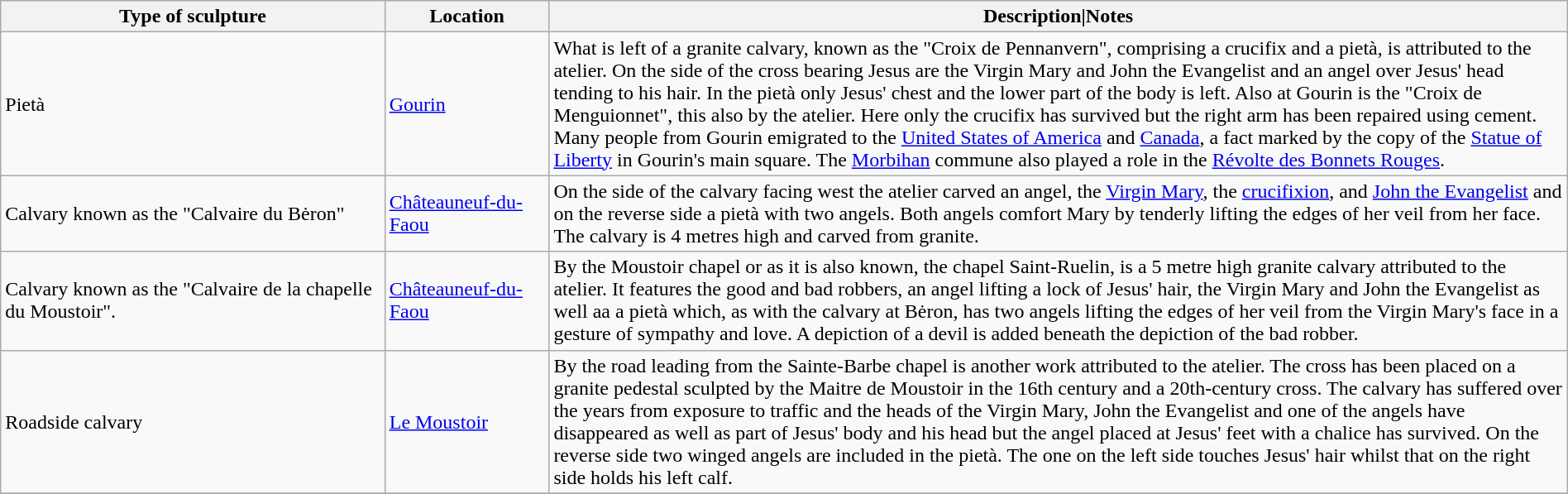<table class="wikitable sortable" style="width:100%; margin-top:0.5em;">
<tr>
<th scope="col">Type of sculpture</th>
<th scope="col">Location</th>
<th scope="col" width="65%">Description|Notes</th>
</tr>
<tr>
<td>Pietà</td>
<td><a href='#'>Gourin</a></td>
<td>What is left of a granite calvary, known as the "Croix de Pennanvern", comprising a crucifix and a pietà, is attributed to the atelier.  On the side of the cross bearing Jesus are the Virgin Mary and John the Evangelist and an angel over Jesus' head tending to his hair. In the pietà only Jesus' chest and the lower part of the body is left. Also at Gourin is the "Croix de Menguionnet", this also by the atelier. Here only the crucifix has survived but the right arm has been repaired using cement. Many people from Gourin emigrated to the <a href='#'>United States of America</a> and <a href='#'>Canada</a>, a fact marked by the copy of the <a href='#'>Statue of Liberty</a> in Gourin's main square. The <a href='#'>Morbihan</a> commune also played a role in the <a href='#'>Révolte des Bonnets Rouges</a>.</td>
</tr>
<tr>
<td>Calvary known as the "Calvaire du Bėron"</td>
<td><a href='#'>Châteauneuf-du-Faou</a></td>
<td>On the side of the calvary facing west the atelier carved an angel, the <a href='#'>Virgin Mary</a>, the <a href='#'>crucifixion</a>, and <a href='#'>John the Evangelist</a> and on the reverse side a pietà with two angels. Both angels comfort Mary by tenderly lifting the edges of her veil from her face. The calvary is 4 metres high and carved from granite.<br>
</td>
</tr>
<tr>
<td>Calvary known as the "Calvaire de la chapelle du Moustoir".</td>
<td><a href='#'>Châteauneuf-du-Faou</a></td>
<td>By the Moustoir chapel or as it is also known, the chapel Saint-Ruelin, is a 5 metre high granite calvary attributed to the atelier. It features the good and bad robbers, an angel lifting a lock of Jesus' hair, the Virgin Mary and John the Evangelist as well aa a pietà which, as with the calvary at Bėron, has two angels lifting the edges of her veil from the Virgin Mary's face in a gesture of sympathy and love.  A depiction of a devil is added beneath the depiction of the bad robber.<br>
</td>
</tr>
<tr>
<td>Roadside calvary</td>
<td><a href='#'>Le Moustoir</a></td>
<td>By the road leading from the Sainte-Barbe chapel is another work attributed to the atelier. The cross has been placed on a granite pedestal sculpted by the Maitre de Moustoir in the 16th century and a 20th-century cross. The calvary has suffered over the years from exposure to traffic and the heads of the Virgin Mary, John the Evangelist and one of the angels have disappeared as well as part of Jesus' body and his head but the angel placed at Jesus' feet with a chalice has survived. On the reverse side two winged angels are included in the pietà. The one on the left side touches Jesus' hair whilst that on the right side holds his left calf.</td>
</tr>
<tr>
</tr>
</table>
